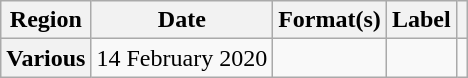<table class="wikitable plainrowheaders">
<tr>
<th scope="col">Region</th>
<th scope="col">Date</th>
<th scope="col">Format(s)</th>
<th scope="col">Label</th>
<th scope="col"></th>
</tr>
<tr>
<th scope="row">Various</th>
<td>14 February 2020</td>
<td></td>
<td></td>
<td></td>
</tr>
</table>
